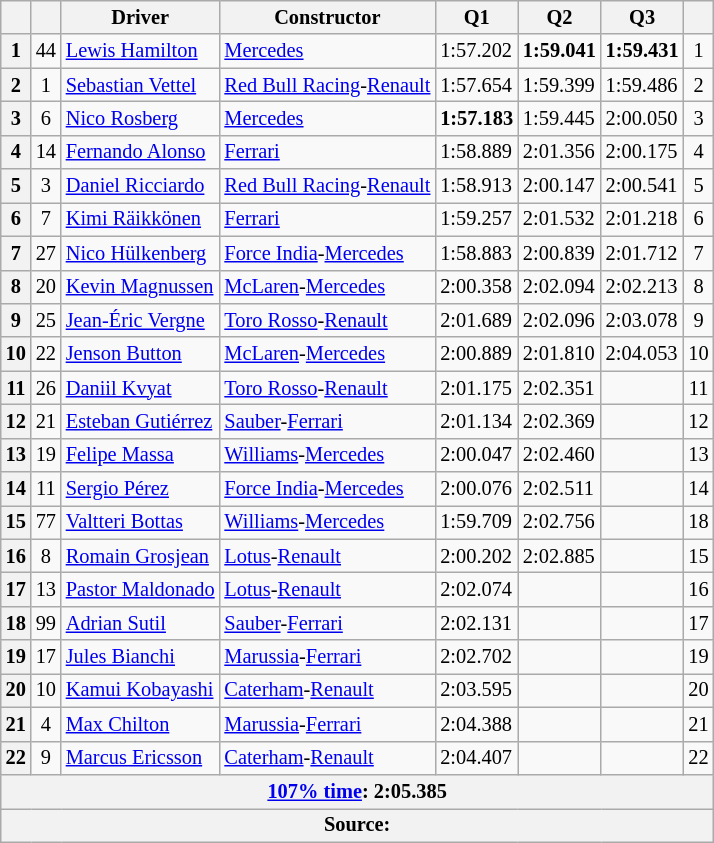<table class="wikitable sortable" style="font-size:85%">
<tr>
<th></th>
<th></th>
<th>Driver</th>
<th>Constructor</th>
<th>Q1</th>
<th>Q2</th>
<th>Q3</th>
<th></th>
</tr>
<tr>
<th>1</th>
<td style="text-align:center;">44</td>
<td> <a href='#'>Lewis Hamilton</a></td>
<td><a href='#'>Mercedes</a></td>
<td>1:57.202</td>
<td><strong>1:59.041</strong></td>
<td><strong>1:59.431</strong></td>
<td style="text-align:center;">1</td>
</tr>
<tr>
<th>2</th>
<td style="text-align:center;">1</td>
<td> <a href='#'>Sebastian Vettel</a></td>
<td><a href='#'>Red Bull Racing</a>-<a href='#'>Renault</a></td>
<td>1:57.654</td>
<td>1:59.399</td>
<td>1:59.486</td>
<td style="text-align:center;">2</td>
</tr>
<tr>
<th>3</th>
<td style="text-align:center;">6</td>
<td> <a href='#'>Nico Rosberg</a></td>
<td><a href='#'>Mercedes</a></td>
<td><strong>1:57.183</strong></td>
<td>1:59.445</td>
<td>2:00.050</td>
<td style="text-align:center;">3</td>
</tr>
<tr>
<th>4</th>
<td style="text-align:center;">14</td>
<td> <a href='#'>Fernando Alonso</a></td>
<td><a href='#'>Ferrari</a></td>
<td>1:58.889</td>
<td>2:01.356</td>
<td>2:00.175</td>
<td style="text-align:center;">4</td>
</tr>
<tr>
<th>5</th>
<td style="text-align:center;">3</td>
<td> <a href='#'>Daniel Ricciardo</a></td>
<td><a href='#'>Red Bull Racing</a>-<a href='#'>Renault</a></td>
<td>1:58.913</td>
<td>2:00.147</td>
<td>2:00.541</td>
<td style="text-align:center;">5</td>
</tr>
<tr>
<th>6</th>
<td style="text-align:center;">7</td>
<td> <a href='#'>Kimi Räikkönen</a></td>
<td><a href='#'>Ferrari</a></td>
<td>1:59.257</td>
<td>2:01.532</td>
<td>2:01.218</td>
<td style="text-align:center;">6</td>
</tr>
<tr>
<th>7</th>
<td style="text-align:center;">27</td>
<td> <a href='#'>Nico Hülkenberg</a></td>
<td><a href='#'>Force India</a>-<a href='#'>Mercedes</a></td>
<td>1:58.883</td>
<td>2:00.839</td>
<td>2:01.712</td>
<td style="text-align:center;">7</td>
</tr>
<tr>
<th>8</th>
<td style="text-align:center;">20</td>
<td> <a href='#'>Kevin Magnussen</a></td>
<td><a href='#'>McLaren</a>-<a href='#'>Mercedes</a></td>
<td>2:00.358</td>
<td>2:02.094</td>
<td>2:02.213</td>
<td style="text-align:center;">8</td>
</tr>
<tr>
<th>9</th>
<td style="text-align:center;">25</td>
<td> <a href='#'>Jean-Éric Vergne</a></td>
<td><a href='#'>Toro Rosso</a>-<a href='#'>Renault</a></td>
<td>2:01.689</td>
<td>2:02.096</td>
<td>2:03.078</td>
<td style="text-align:center;">9</td>
</tr>
<tr>
<th>10</th>
<td style="text-align:center;">22</td>
<td> <a href='#'>Jenson Button</a></td>
<td><a href='#'>McLaren</a>-<a href='#'>Mercedes</a></td>
<td>2:00.889</td>
<td>2:01.810</td>
<td>2:04.053</td>
<td style="text-align:center;">10</td>
</tr>
<tr>
<th>11</th>
<td style="text-align:center;">26</td>
<td> <a href='#'>Daniil Kvyat</a></td>
<td><a href='#'>Toro Rosso</a>-<a href='#'>Renault</a></td>
<td>2:01.175</td>
<td>2:02.351</td>
<td></td>
<td style="text-align:center;">11</td>
</tr>
<tr>
<th>12</th>
<td style="text-align:center;">21</td>
<td> <a href='#'>Esteban Gutiérrez</a></td>
<td><a href='#'>Sauber</a>-<a href='#'>Ferrari</a></td>
<td>2:01.134</td>
<td>2:02.369</td>
<td></td>
<td style="text-align:center;">12</td>
</tr>
<tr>
<th>13</th>
<td style="text-align:center;">19</td>
<td> <a href='#'>Felipe Massa</a></td>
<td><a href='#'>Williams</a>-<a href='#'>Mercedes</a></td>
<td>2:00.047</td>
<td>2:02.460</td>
<td></td>
<td style="text-align:center;">13</td>
</tr>
<tr>
<th>14</th>
<td style="text-align:center;">11</td>
<td> <a href='#'>Sergio Pérez</a></td>
<td><a href='#'>Force India</a>-<a href='#'>Mercedes</a></td>
<td>2:00.076</td>
<td>2:02.511</td>
<td></td>
<td style="text-align:center;">14</td>
</tr>
<tr>
<th>15</th>
<td style="text-align:center;">77</td>
<td> <a href='#'>Valtteri Bottas</a></td>
<td><a href='#'>Williams</a>-<a href='#'>Mercedes</a></td>
<td>1:59.709</td>
<td>2:02.756</td>
<td></td>
<td style="text-align:center;">18</td>
</tr>
<tr>
<th>16</th>
<td style="text-align:center;">8</td>
<td> <a href='#'>Romain Grosjean</a></td>
<td><a href='#'>Lotus</a>-<a href='#'>Renault</a></td>
<td>2:00.202</td>
<td>2:02.885</td>
<td></td>
<td style="text-align:center;">15</td>
</tr>
<tr>
<th>17</th>
<td style="text-align:center;">13</td>
<td> <a href='#'>Pastor Maldonado</a></td>
<td><a href='#'>Lotus</a>-<a href='#'>Renault</a></td>
<td>2:02.074</td>
<td></td>
<td></td>
<td style="text-align:center;">16</td>
</tr>
<tr>
<th>18</th>
<td style="text-align:center;">99</td>
<td> <a href='#'>Adrian Sutil</a></td>
<td><a href='#'>Sauber</a>-<a href='#'>Ferrari</a></td>
<td>2:02.131</td>
<td></td>
<td></td>
<td style="text-align:center;">17</td>
</tr>
<tr>
<th>19</th>
<td style="text-align:center;">17</td>
<td> <a href='#'>Jules Bianchi</a></td>
<td><a href='#'>Marussia</a>-<a href='#'>Ferrari</a></td>
<td>2:02.702</td>
<td></td>
<td></td>
<td style="text-align:center;">19</td>
</tr>
<tr>
<th>20</th>
<td style="text-align:center;">10</td>
<td> <a href='#'>Kamui Kobayashi</a></td>
<td><a href='#'>Caterham</a>-<a href='#'>Renault</a></td>
<td>2:03.595</td>
<td></td>
<td></td>
<td style="text-align:center;">20</td>
</tr>
<tr>
<th>21</th>
<td style="text-align:center;">4</td>
<td> <a href='#'>Max Chilton</a></td>
<td><a href='#'>Marussia</a>-<a href='#'>Ferrari</a></td>
<td>2:04.388</td>
<td></td>
<td></td>
<td style="text-align:center;">21</td>
</tr>
<tr>
<th>22</th>
<td style="text-align:center;">9</td>
<td> <a href='#'>Marcus Ericsson</a></td>
<td><a href='#'>Caterham</a>-<a href='#'>Renault</a></td>
<td>2:04.407</td>
<td></td>
<td></td>
<td style="text-align:center;">22</td>
</tr>
<tr>
<th colspan=8><a href='#'>107% time</a>: 2:05.385</th>
</tr>
<tr>
<th colspan=8>Source:</th>
</tr>
</table>
